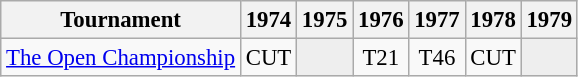<table class="wikitable" style="font-size:95%;text-align:center;">
<tr>
<th>Tournament</th>
<th>1974</th>
<th>1975</th>
<th>1976</th>
<th>1977</th>
<th>1978</th>
<th>1979</th>
</tr>
<tr>
<td align=left><a href='#'>The Open Championship</a></td>
<td>CUT</td>
<td style="background:#eeeeee;"></td>
<td>T21</td>
<td>T46</td>
<td>CUT</td>
<td style="background:#eeeeee;"></td>
</tr>
</table>
